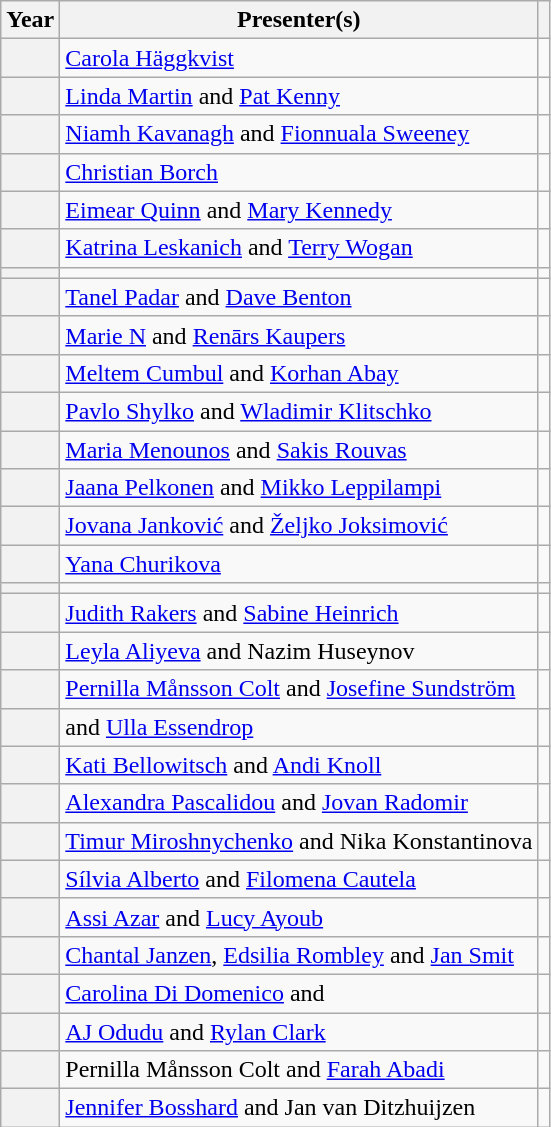<table class="wikitable plainrowheaders">
<tr>
<th>Year</th>
<th>Presenter(s)</th>
<th></th>
</tr>
<tr>
<th scope="row"></th>
<td><a href='#'>Carola Häggkvist</a></td>
<td></td>
</tr>
<tr>
<th scope="row"></th>
<td><a href='#'>Linda Martin</a> and <a href='#'>Pat Kenny</a></td>
<td></td>
</tr>
<tr>
<th scope="row"></th>
<td><a href='#'>Niamh Kavanagh</a> and <a href='#'>Fionnuala Sweeney</a></td>
<td></td>
</tr>
<tr>
<th scope="row"></th>
<td><a href='#'>Christian Borch</a></td>
<td></td>
</tr>
<tr>
<th scope="row"></th>
<td><a href='#'>Eimear Quinn</a> and <a href='#'>Mary Kennedy</a></td>
<td></td>
</tr>
<tr>
<th scope="row"></th>
<td><a href='#'>Katrina Leskanich</a> and <a href='#'>Terry Wogan</a></td>
<td></td>
</tr>
<tr>
<th scope="row"></th>
<td></td>
<td></td>
</tr>
<tr>
<th scope="row"></th>
<td><a href='#'>Tanel Padar</a> and <a href='#'>Dave Benton</a></td>
<td></td>
</tr>
<tr>
<th scope="row"></th>
<td><a href='#'>Marie N</a> and <a href='#'>Renārs Kaupers</a></td>
<td></td>
</tr>
<tr>
<th scope="row"></th>
<td><a href='#'>Meltem Cumbul</a> and <a href='#'>Korhan Abay</a></td>
<td></td>
</tr>
<tr>
<th scope="row"></th>
<td><a href='#'>Pavlo Shylko</a> and <a href='#'>Wladimir Klitschko</a></td>
<td></td>
</tr>
<tr>
<th scope="row"></th>
<td><a href='#'>Maria Menounos</a> and <a href='#'>Sakis Rouvas</a></td>
<td></td>
</tr>
<tr>
<th scope="row"></th>
<td><a href='#'>Jaana Pelkonen</a> and <a href='#'>Mikko Leppilampi</a></td>
<td></td>
</tr>
<tr>
<th scope="row"></th>
<td><a href='#'>Jovana Janković</a> and <a href='#'>Željko Joksimović</a></td>
<td></td>
</tr>
<tr>
<th scope="row"></th>
<td><a href='#'>Yana Churikova</a></td>
<td></td>
</tr>
<tr>
<th scope="row"></th>
<td></td>
<td></td>
</tr>
<tr>
<th scope="row"></th>
<td><a href='#'>Judith Rakers</a> and <a href='#'>Sabine Heinrich</a></td>
<td></td>
</tr>
<tr>
<th scope="row"></th>
<td><a href='#'>Leyla Aliyeva</a> and Nazim Huseynov</td>
<td></td>
</tr>
<tr>
<th scope="row"></th>
<td><a href='#'>Pernilla Månsson Colt</a> and <a href='#'>Josefine Sundström</a></td>
<td></td>
</tr>
<tr>
<th scope="row"></th>
<td> and <a href='#'>Ulla Essendrop</a></td>
<td></td>
</tr>
<tr>
<th scope="row"></th>
<td><a href='#'>Kati Bellowitsch</a> and <a href='#'>Andi Knoll</a></td>
<td></td>
</tr>
<tr>
<th scope="row"></th>
<td><a href='#'>Alexandra Pascalidou</a> and <a href='#'>Jovan Radomir</a></td>
<td></td>
</tr>
<tr>
<th scope="row"></th>
<td><a href='#'>Timur Miroshnychenko</a> and Nika Konstantinova</td>
<td></td>
</tr>
<tr>
<th scope="row"></th>
<td><a href='#'>Sílvia Alberto</a> and <a href='#'>Filomena Cautela</a></td>
<td></td>
</tr>
<tr>
<th scope="row"></th>
<td><a href='#'>Assi Azar</a> and <a href='#'>Lucy Ayoub</a></td>
<td></td>
</tr>
<tr>
<th scope="row"></th>
<td><a href='#'>Chantal Janzen</a>, <a href='#'>Edsilia Rombley</a> and <a href='#'>Jan Smit</a></td>
<td></td>
</tr>
<tr>
<th scope="row"></th>
<td scope="row"><a href='#'>Carolina Di Domenico</a> and </td>
<td></td>
</tr>
<tr>
<th scope="row"></th>
<td scope="row"><a href='#'>AJ Odudu</a> and <a href='#'>Rylan Clark</a></td>
<td></td>
</tr>
<tr>
<th scope="row"></th>
<td scope="row">Pernilla Månsson Colt and <a href='#'>Farah Abadi</a></td>
<td></td>
</tr>
<tr>
<th scope="row"></th>
<td><a href='#'>Jennifer Bosshard</a> and Jan van Ditzhuijzen</td>
<td></td>
</tr>
</table>
